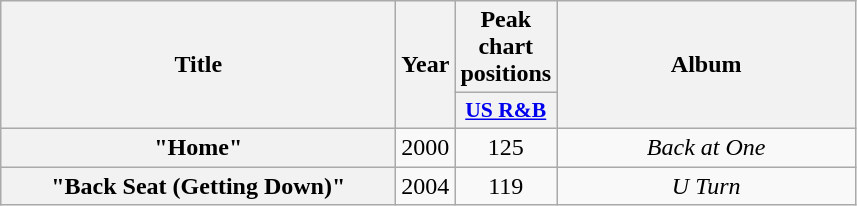<table class="wikitable plainrowheaders" style="text-align:center">
<tr>
<th scope="col" rowspan="2" style="width:16em;">Title</th>
<th scope="col" rowspan="2">Year</th>
<th scope="col">Peak chart positions</th>
<th scope="col" rowspan="2" style="width:12em;">Album</th>
</tr>
<tr>
<th scope="col" style="width:3em;font-size:90%;"><a href='#'>US R&B</a></th>
</tr>
<tr>
<th scope="row">"Home"</th>
<td>2000</td>
<td>125<br></td>
<td><em>Back at One</em></td>
</tr>
<tr>
<th scope="row">"Back Seat (Getting Down)"</th>
<td>2004</td>
<td>119<br></td>
<td><em>U Turn</em></td>
</tr>
</table>
